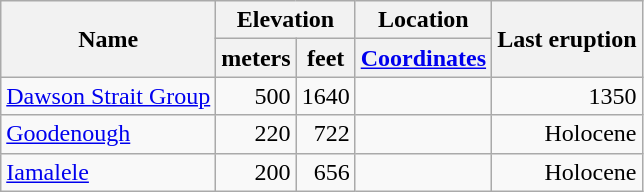<table class="wikitable">
<tr>
<th rowspan="2">Name</th>
<th colspan ="2">Elevation</th>
<th>Location</th>
<th rowspan="2">Last eruption</th>
</tr>
<tr>
<th>meters</th>
<th>feet</th>
<th><a href='#'>Coordinates</a></th>
</tr>
<tr align="right">
<td align="left"><a href='#'>Dawson Strait Group</a></td>
<td>500</td>
<td>1640</td>
<td></td>
<td>1350</td>
</tr>
<tr align="right">
<td align="left"><a href='#'>Goodenough</a></td>
<td>220</td>
<td>722</td>
<td></td>
<td>Holocene</td>
</tr>
<tr align="right">
<td align="left"><a href='#'>Iamalele</a></td>
<td>200</td>
<td>656</td>
<td></td>
<td>Holocene</td>
</tr>
</table>
